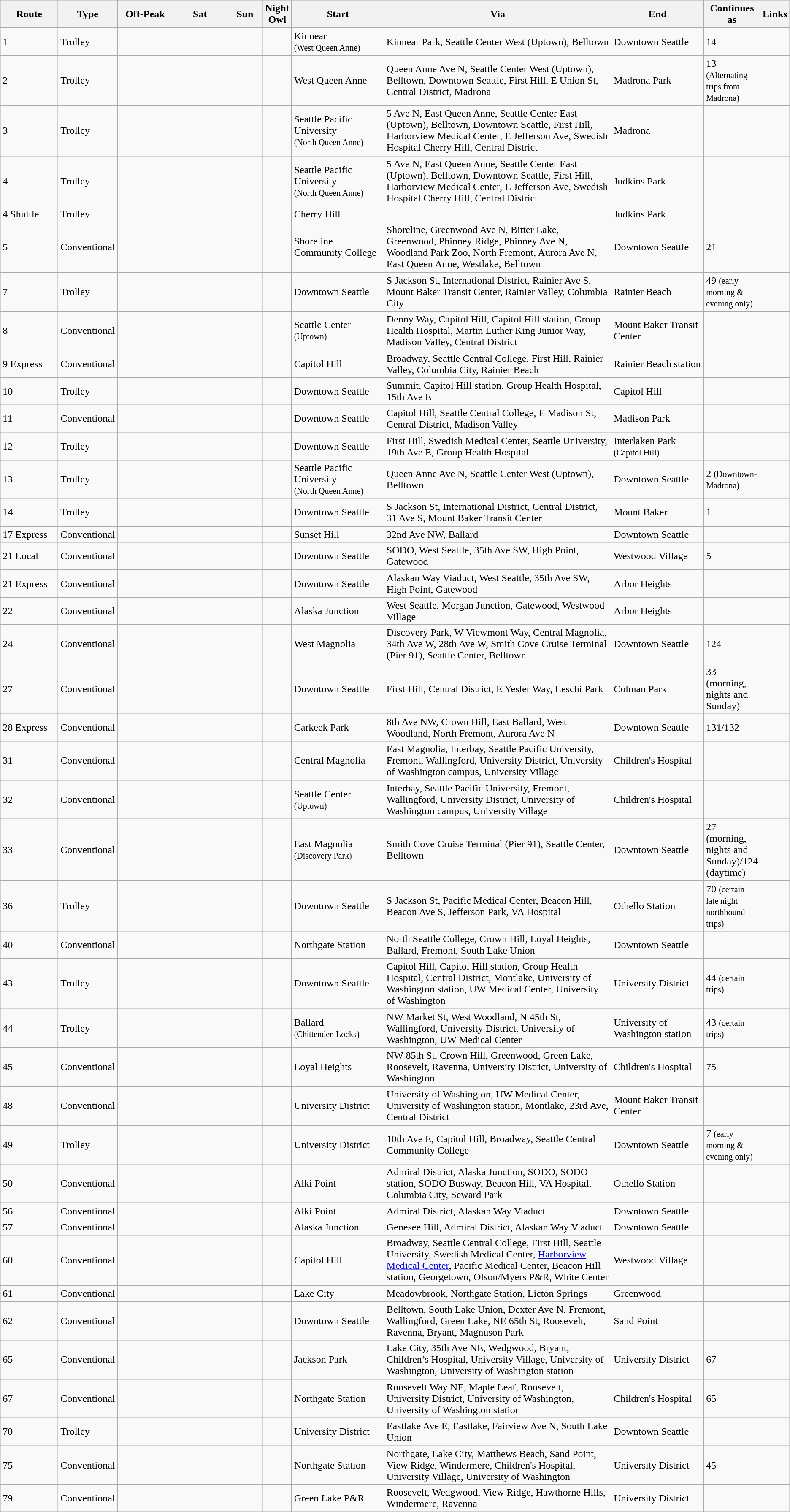<table class="sortable wikitable">
<tr>
<th width="8%"><strong>Route</strong></th>
<th width="6%"><strong>Type</strong></th>
<th width="8%"><strong>Off-Peak</strong></th>
<th width="8%"><strong>Sat</strong></th>
<th width="5%"><strong>Sun</strong></th>
<th>Night Owl</th>
<th width="13%"><strong>Start</strong></th>
<th width="34%"><strong>Via</strong></th>
<th width="13%"><strong>End</strong></th>
<th width="5%"><strong>Continues as</strong></th>
<th width="8%"><strong>Links</strong></th>
</tr>
<tr>
<td>1</td>
<td>Trolley</td>
<td></td>
<td></td>
<td></td>
<td></td>
<td>Kinnear<br><small>(West Queen Anne)</small></td>
<td>Kinnear Park, Seattle Center West (Uptown), Belltown</td>
<td>Downtown Seattle</td>
<td>14</td>
<td><br></td>
</tr>
<tr>
<td>2</td>
<td>Trolley</td>
<td></td>
<td></td>
<td></td>
<td></td>
<td>West Queen Anne</td>
<td>Queen Anne Ave N, Seattle Center West (Uptown), Belltown, Downtown Seattle, First Hill, E Union St, Central District, Madrona</td>
<td>Madrona Park</td>
<td>13 <small>(Alternating trips from Madrona)</small></td>
<td><br></td>
</tr>
<tr>
<td>3</td>
<td>Trolley</td>
<td></td>
<td></td>
<td></td>
<td></td>
<td>Seattle Pacific University<br><small>(North Queen Anne)</small></td>
<td>5 Ave N, East Queen Anne, Seattle Center East (Uptown), Belltown, Downtown Seattle, First Hill, Harborview Medical Center, E Jefferson Ave, Swedish Hospital Cherry Hill, Central District</td>
<td>Madrona</td>
<td></td>
<td><br></td>
</tr>
<tr>
<td>4</td>
<td>Trolley</td>
<td></td>
<td></td>
<td></td>
<td></td>
<td>Seattle Pacific University<br><small>(North Queen Anne)</small></td>
<td>5 Ave N, East Queen Anne, Seattle Center East (Uptown), Belltown, Downtown Seattle, First Hill, Harborview Medical Center, E Jefferson Ave, Swedish Hospital Cherry Hill, Central District</td>
<td>Judkins Park</td>
<td></td>
<td><br></td>
</tr>
<tr>
<td>4 Shuttle</td>
<td>Trolley</td>
<td></td>
<td></td>
<td></td>
<td></td>
<td>Cherry Hill</td>
<td></td>
<td>Judkins Park</td>
<td></td>
<td><br></td>
</tr>
<tr>
<td>5</td>
<td>Conventional</td>
<td></td>
<td></td>
<td></td>
<td></td>
<td>Shoreline Community College</td>
<td>Shoreline, Greenwood Ave N, Bitter Lake, Greenwood, Phinney Ridge, Phinney Ave N, Woodland Park Zoo, North Fremont, Aurora Ave N, East Queen Anne, Westlake, Belltown</td>
<td>Downtown Seattle</td>
<td>21</td>
<td><br></td>
</tr>
<tr>
<td>7</td>
<td>Trolley</td>
<td></td>
<td></td>
<td></td>
<td></td>
<td>Downtown Seattle</td>
<td>S Jackson St, International District, Rainier Ave S, Mount Baker Transit Center, Rainier Valley, Columbia City</td>
<td>Rainier Beach</td>
<td>49 <small>(early morning & evening only)</small></td>
<td><br></td>
</tr>
<tr>
<td>8</td>
<td>Conventional</td>
<td></td>
<td></td>
<td></td>
<td></td>
<td>Seattle Center<br><small>(Uptown)</small></td>
<td>Denny Way, Capitol Hill, Capitol Hill station, Group Health Hospital, Martin Luther King Junior Way, Madison Valley, Central District</td>
<td>Mount Baker Transit Center</td>
<td></td>
<td><br></td>
</tr>
<tr>
<td>9 Express</td>
<td>Conventional</td>
<td></td>
<td></td>
<td></td>
<td></td>
<td>Capitol Hill</td>
<td>Broadway, Seattle Central College, First Hill, Rainier Valley, Columbia City, Rainier Beach</td>
<td>Rainier Beach station</td>
<td></td>
<td><br></td>
</tr>
<tr>
<td>10</td>
<td>Trolley</td>
<td></td>
<td></td>
<td></td>
<td></td>
<td>Downtown Seattle</td>
<td>Summit, Capitol Hill station, Group Health Hospital, 15th Ave E</td>
<td>Capitol Hill</td>
<td></td>
<td><br></td>
</tr>
<tr>
<td>11</td>
<td>Conventional</td>
<td></td>
<td></td>
<td></td>
<td></td>
<td>Downtown Seattle</td>
<td>Capitol Hill, Seattle Central College, E Madison St, Central District, Madison Valley</td>
<td>Madison Park</td>
<td></td>
<td><br></td>
</tr>
<tr>
<td>12</td>
<td>Trolley</td>
<td></td>
<td></td>
<td></td>
<td></td>
<td>Downtown Seattle</td>
<td>First Hill, Swedish Medical Center, Seattle University, 19th Ave E, Group Health Hospital</td>
<td>Interlaken Park<br><small>(Capitol Hill)</small></td>
<td></td>
<td><br></td>
</tr>
<tr>
<td>13</td>
<td>Trolley</td>
<td></td>
<td></td>
<td></td>
<td></td>
<td>Seattle Pacific University<br><small>(North Queen Anne)</small></td>
<td>Queen Anne Ave N, Seattle Center West (Uptown), Belltown</td>
<td>Downtown Seattle</td>
<td>2 <small>(Downtown-Madrona)</small></td>
<td><br></td>
</tr>
<tr>
<td>14</td>
<td>Trolley</td>
<td></td>
<td></td>
<td></td>
<td></td>
<td>Downtown Seattle</td>
<td>S Jackson St, International District, Central District, 31 Ave S, Mount Baker Transit Center</td>
<td>Mount Baker</td>
<td>1</td>
<td><br></td>
</tr>
<tr>
<td>17 Express</td>
<td>Conventional</td>
<td></td>
<td></td>
<td></td>
<td></td>
<td>Sunset Hill</td>
<td>32nd Ave NW, Ballard</td>
<td>Downtown Seattle</td>
<td></td>
<td><br></td>
</tr>
<tr>
<td>21 Local</td>
<td>Conventional</td>
<td></td>
<td></td>
<td></td>
<td></td>
<td>Downtown Seattle</td>
<td>SODO, West Seattle, 35th Ave SW, High Point, Gatewood</td>
<td>Westwood Village</td>
<td>5</td>
<td><br></td>
</tr>
<tr>
<td>21 Express</td>
<td>Conventional</td>
<td></td>
<td></td>
<td></td>
<td></td>
<td>Downtown Seattle</td>
<td>Alaskan Way Viaduct, West Seattle, 35th Ave SW, High Point, Gatewood</td>
<td>Arbor Heights</td>
<td></td>
<td><br></td>
</tr>
<tr>
<td>22</td>
<td>Conventional</td>
<td></td>
<td></td>
<td></td>
<td></td>
<td>Alaska Junction</td>
<td>West Seattle, Morgan Junction, Gatewood, Westwood Village</td>
<td>Arbor Heights</td>
<td></td>
<td><br></td>
</tr>
<tr>
<td>24</td>
<td>Conventional</td>
<td></td>
<td></td>
<td></td>
<td></td>
<td>West Magnolia</td>
<td>Discovery Park, W Viewmont Way, Central Magnolia, 34th Ave W, 28th Ave W, Smith Cove Cruise Terminal (Pier 91), Seattle Center, Belltown</td>
<td>Downtown Seattle</td>
<td>124</td>
<td><br></td>
</tr>
<tr>
<td>27</td>
<td>Conventional</td>
<td></td>
<td></td>
<td></td>
<td></td>
<td>Downtown Seattle</td>
<td>First Hill, Central District, E Yesler Way, Leschi Park</td>
<td>Colman Park</td>
<td>33 (morning, nights and Sunday)</td>
<td><br></td>
</tr>
<tr>
<td>28 Express</td>
<td>Conventional</td>
<td></td>
<td></td>
<td></td>
<td></td>
<td>Carkeek Park</td>
<td>8th Ave NW, Crown Hill, East Ballard, West Woodland, North Fremont, Aurora Ave N</td>
<td>Downtown Seattle</td>
<td>131/132</td>
<td><br></td>
</tr>
<tr>
<td>31</td>
<td>Conventional</td>
<td></td>
<td></td>
<td></td>
<td></td>
<td>Central Magnolia</td>
<td>East Magnolia, Interbay, Seattle Pacific University, Fremont, Wallingford, University District, University of Washington campus, University Village</td>
<td>Children's Hospital</td>
<td></td>
<td><br></td>
</tr>
<tr>
<td>32</td>
<td>Conventional</td>
<td></td>
<td></td>
<td></td>
<td></td>
<td>Seattle Center<br><small>(Uptown)</small></td>
<td>Interbay, Seattle Pacific University, Fremont, Wallingford, University District, University of Washington campus, University Village</td>
<td>Children's Hospital</td>
<td></td>
<td><br></td>
</tr>
<tr>
<td>33</td>
<td>Conventional</td>
<td></td>
<td></td>
<td></td>
<td></td>
<td>East Magnolia<br><small>(Discovery Park)</small></td>
<td>Smith Cove Cruise Terminal (Pier 91), Seattle Center, Belltown</td>
<td>Downtown Seattle</td>
<td>27 (morning, nights and Sunday)/124 (daytime)</td>
<td><br></td>
</tr>
<tr>
<td>36</td>
<td>Trolley</td>
<td></td>
<td></td>
<td></td>
<td></td>
<td>Downtown Seattle</td>
<td>S Jackson St, Pacific Medical Center, Beacon Hill, Beacon Ave S, Jefferson Park, VA Hospital</td>
<td>Othello Station</td>
<td>70 <small>(certain late night northbound trips)</small></td>
<td><br></td>
</tr>
<tr>
<td>40</td>
<td>Conventional</td>
<td></td>
<td></td>
<td></td>
<td></td>
<td>Northgate Station</td>
<td>North Seattle College, Crown Hill, Loyal Heights, Ballard, Fremont, South Lake Union</td>
<td>Downtown Seattle</td>
<td></td>
<td><br></td>
</tr>
<tr>
<td>43</td>
<td>Trolley</td>
<td></td>
<td></td>
<td></td>
<td></td>
<td>Downtown Seattle</td>
<td>Capitol Hill, Capitol Hill station, Group Health Hospital, Central District, Montlake, University of Washington station, UW Medical Center, University of Washington</td>
<td>University District</td>
<td>44 <small>(certain trips)</small></td>
<td><br></td>
</tr>
<tr>
<td>44</td>
<td>Trolley</td>
<td></td>
<td></td>
<td></td>
<td></td>
<td>Ballard<br><small>(Chittenden Locks)</small></td>
<td>NW Market St, West Woodland, N 45th St, Wallingford, University District, University of Washington, UW Medical Center</td>
<td>University of Washington station</td>
<td>43 <small>(certain trips)</small></td>
<td><br></td>
</tr>
<tr>
<td>45</td>
<td>Conventional</td>
<td></td>
<td></td>
<td></td>
<td></td>
<td>Loyal Heights</td>
<td>NW 85th St, Crown Hill, Greenwood, Green Lake, Roosevelt, Ravenna, University District, University of Washington</td>
<td>Children's Hospital</td>
<td>75</td>
<td><br></td>
</tr>
<tr>
<td>48</td>
<td>Conventional</td>
<td></td>
<td></td>
<td></td>
<td></td>
<td>University District</td>
<td>University of Washington, UW Medical Center, University of Washington station, Montlake, 23rd Ave, Central District</td>
<td>Mount Baker Transit Center</td>
<td></td>
<td><br></td>
</tr>
<tr>
<td>49</td>
<td>Trolley</td>
<td></td>
<td></td>
<td></td>
<td></td>
<td>University District</td>
<td>10th Ave E, Capitol Hill, Broadway, Seattle Central Community College</td>
<td>Downtown Seattle</td>
<td>7 <small>(early morning & evening only)</small></td>
<td><br></td>
</tr>
<tr>
<td>50</td>
<td>Conventional</td>
<td></td>
<td></td>
<td></td>
<td></td>
<td>Alki Point</td>
<td>Admiral District, Alaska Junction, SODO, SODO station, SODO Busway, Beacon Hill, VA Hospital, Columbia City, Seward Park</td>
<td>Othello Station</td>
<td></td>
<td><br></td>
</tr>
<tr>
<td>56</td>
<td>Conventional</td>
<td></td>
<td></td>
<td></td>
<td></td>
<td>Alki Point</td>
<td>Admiral District, Alaskan Way Viaduct</td>
<td>Downtown Seattle</td>
<td></td>
<td><br></td>
</tr>
<tr>
<td>57</td>
<td>Conventional</td>
<td></td>
<td></td>
<td></td>
<td></td>
<td>Alaska Junction</td>
<td>Genesee Hill, Admiral District, Alaskan Way Viaduct</td>
<td>Downtown Seattle</td>
<td></td>
<td><br></td>
</tr>
<tr>
<td>60</td>
<td>Conventional</td>
<td></td>
<td></td>
<td></td>
<td></td>
<td>Capitol Hill</td>
<td>Broadway, Seattle Central College, First Hill, Seattle University, Swedish Medical Center, <a href='#'>Harborview Medical Center</a>, Pacific Medical Center, Beacon Hill station, Georgetown, Olson/Myers P&R, White Center</td>
<td>Westwood Village</td>
<td></td>
<td><br></td>
</tr>
<tr>
<td>61</td>
<td>Conventional</td>
<td></td>
<td></td>
<td></td>
<td></td>
<td>Lake City</td>
<td>Meadowbrook, Northgate Station, Licton Springs</td>
<td>Greenwood</td>
<td></td>
<td></td>
</tr>
<tr>
<td>62</td>
<td>Conventional</td>
<td></td>
<td></td>
<td></td>
<td></td>
<td>Downtown Seattle</td>
<td>Belltown, South Lake Union, Dexter Ave N, Fremont, Wallingford, Green Lake, NE 65th St, Roosevelt, Ravenna, Bryant, Magnuson Park</td>
<td>Sand Point</td>
<td></td>
<td><br></td>
</tr>
<tr>
<td>65</td>
<td>Conventional</td>
<td></td>
<td></td>
<td></td>
<td></td>
<td>Jackson Park</td>
<td>Lake City, 35th Ave NE, Wedgwood, Bryant, Children’s Hospital, University Village, University of Washington, University of Washington station</td>
<td>University District</td>
<td>67</td>
<td><br></td>
</tr>
<tr>
<td>67</td>
<td>Conventional</td>
<td></td>
<td></td>
<td></td>
<td></td>
<td>Northgate Station</td>
<td>Roosevelt Way NE, Maple Leaf, Roosevelt, University District, University of Washington, University of Washington station</td>
<td>Children's Hospital</td>
<td>65</td>
<td><br></td>
</tr>
<tr>
<td>70</td>
<td>Trolley</td>
<td></td>
<td></td>
<td></td>
<td></td>
<td>University District</td>
<td>Eastlake Ave E, Eastlake, Fairview Ave N, South Lake Union</td>
<td>Downtown Seattle</td>
<td></td>
<td><br></td>
</tr>
<tr>
<td>75</td>
<td>Conventional</td>
<td></td>
<td></td>
<td></td>
<td></td>
<td>Northgate Station</td>
<td>Northgate, Lake City, Matthews Beach, Sand Point, View Ridge, Windermere, Children's Hospital, University Village, University of Washington</td>
<td>University District</td>
<td>45</td>
<td><br></td>
</tr>
<tr>
<td>79</td>
<td>Conventional</td>
<td></td>
<td></td>
<td></td>
<td></td>
<td>Green Lake P&R</td>
<td>Roosevelt, Wedgwood, View Ridge, Hawthorne Hills, Windermere, Ravenna</td>
<td>University District</td>
<td></td>
<td><br></td>
</tr>
</table>
